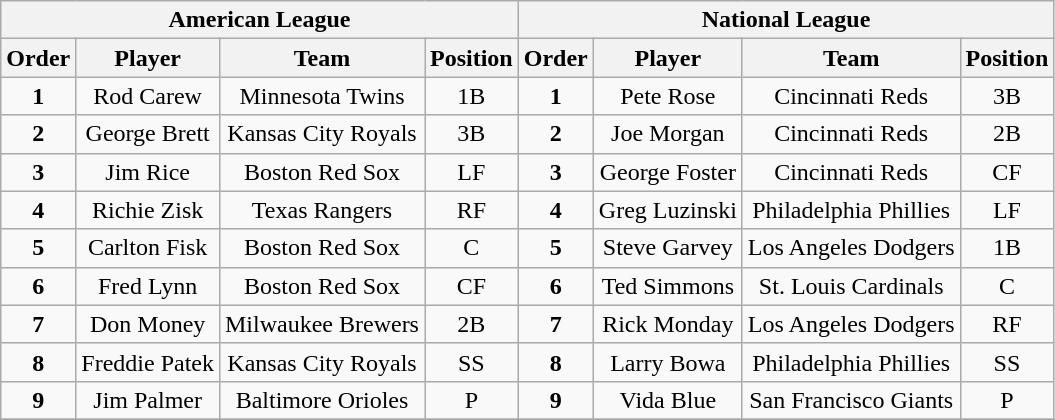<table class="wikitable" style="font-size: 100%; text-align:center;">
<tr>
<th colspan="4">American League</th>
<th colspan="4">National League</th>
</tr>
<tr>
<th>Order</th>
<th>Player</th>
<th>Team</th>
<th>Position</th>
<th>Order</th>
<th>Player</th>
<th>Team</th>
<th>Position</th>
</tr>
<tr>
<td><strong>1</strong></td>
<td>Rod Carew</td>
<td>Minnesota Twins</td>
<td>1B</td>
<td><strong>1</strong></td>
<td>Pete Rose</td>
<td>Cincinnati Reds</td>
<td>3B</td>
</tr>
<tr>
<td><strong>2</strong></td>
<td>George Brett</td>
<td>Kansas City Royals</td>
<td>3B</td>
<td><strong>2</strong></td>
<td>Joe Morgan</td>
<td>Cincinnati Reds</td>
<td>2B</td>
</tr>
<tr>
<td><strong>3</strong></td>
<td>Jim Rice</td>
<td>Boston Red Sox</td>
<td>LF</td>
<td><strong>3</strong></td>
<td>George Foster</td>
<td>Cincinnati Reds</td>
<td>CF</td>
</tr>
<tr>
<td><strong>4</strong></td>
<td>Richie Zisk</td>
<td>Texas Rangers</td>
<td>RF</td>
<td><strong>4</strong></td>
<td>Greg Luzinski</td>
<td>Philadelphia Phillies</td>
<td>LF</td>
</tr>
<tr>
<td><strong>5</strong></td>
<td>Carlton Fisk</td>
<td>Boston Red Sox</td>
<td>C</td>
<td><strong>5</strong></td>
<td>Steve Garvey</td>
<td>Los Angeles Dodgers</td>
<td>1B</td>
</tr>
<tr>
<td><strong>6</strong></td>
<td>Fred Lynn</td>
<td>Boston Red Sox</td>
<td>CF</td>
<td><strong>6</strong></td>
<td>Ted Simmons</td>
<td>St. Louis Cardinals</td>
<td>C</td>
</tr>
<tr>
<td><strong>7</strong></td>
<td>Don Money</td>
<td>Milwaukee Brewers</td>
<td>2B</td>
<td><strong>7</strong></td>
<td>Rick Monday</td>
<td>Los Angeles Dodgers</td>
<td>RF</td>
</tr>
<tr>
<td><strong>8</strong></td>
<td>Freddie Patek</td>
<td>Kansas City Royals</td>
<td>SS</td>
<td><strong>8</strong></td>
<td>Larry Bowa</td>
<td>Philadelphia Phillies</td>
<td>SS</td>
</tr>
<tr>
<td><strong>9</strong></td>
<td>Jim Palmer</td>
<td>Baltimore Orioles</td>
<td>P</td>
<td><strong>9</strong></td>
<td>Vida Blue</td>
<td>San Francisco Giants</td>
<td>P</td>
</tr>
<tr>
</tr>
</table>
